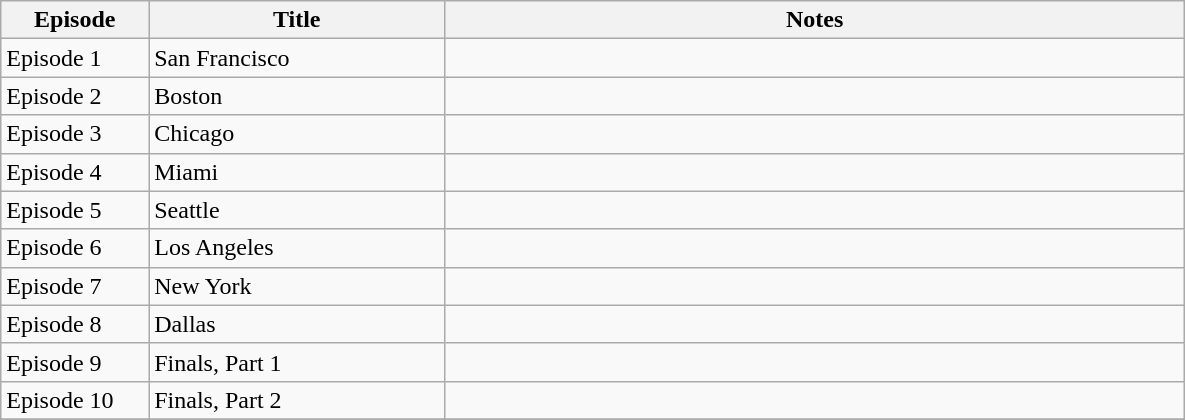<table class=wikitable>
<tr>
<th width=10%>Episode</th>
<th width=20%>Title</th>
<th width=50%>Notes</th>
</tr>
<tr>
<td>Episode 1</td>
<td>San Francisco</td>
<td></td>
</tr>
<tr>
<td>Episode 2</td>
<td>Boston</td>
<td></td>
</tr>
<tr>
<td>Episode 3</td>
<td>Chicago</td>
<td></td>
</tr>
<tr>
<td>Episode 4</td>
<td>Miami</td>
<td></td>
</tr>
<tr>
<td>Episode 5</td>
<td>Seattle</td>
<td></td>
</tr>
<tr>
<td>Episode 6</td>
<td>Los Angeles</td>
<td></td>
</tr>
<tr>
<td>Episode 7</td>
<td>New York</td>
<td></td>
</tr>
<tr>
<td>Episode 8</td>
<td>Dallas</td>
<td></td>
</tr>
<tr>
<td>Episode 9</td>
<td>Finals, Part 1</td>
<td></td>
</tr>
<tr>
<td>Episode 10</td>
<td>Finals, Part 2</td>
<td></td>
</tr>
<tr>
</tr>
</table>
